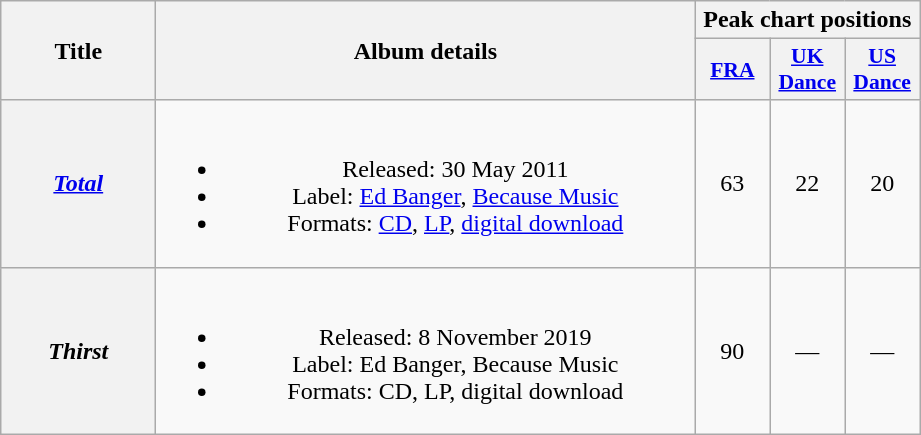<table class="wikitable plainrowheaders" style="text-align:center;">
<tr>
<th scope="col" rowspan="2" style="width:6em;">Title</th>
<th scope="col" rowspan="2" style="width:22em;">Album details</th>
<th scope="col" colspan="3">Peak chart positions</th>
</tr>
<tr>
<th scope="col" style="width:3em;font-size:90%;"><a href='#'>FRA</a><br></th>
<th scope="col" style="width:3em;font-size:90%;"><a href='#'>UK Dance</a><br></th>
<th scope="col" style="width:3em;font-size:90%;"><a href='#'>US Dance</a><br></th>
</tr>
<tr>
<th scope="row"><em><a href='#'>Total</a></em></th>
<td><br><ul><li>Released: 30 May 2011</li><li>Label: <a href='#'>Ed Banger</a>, <a href='#'>Because Music</a></li><li>Formats: <a href='#'>CD</a>, <a href='#'>LP</a>, <a href='#'>digital download</a></li></ul></td>
<td style="text-align:center;">63</td>
<td style="text-align:center;">22</td>
<td style="text-align:center;">20</td>
</tr>
<tr>
<th scope="row"><em>Thirst</em></th>
<td><br><ul><li>Released: 8 November 2019</li><li>Label: Ed Banger, Because Music</li><li>Formats: CD, LP, digital download</li></ul></td>
<td style="text-align:center;">90<br></td>
<td style="text-align:center;">—</td>
<td style="text-align:center;">—</td>
</tr>
</table>
